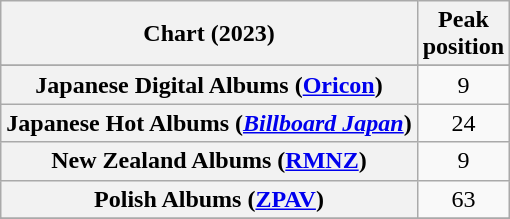<table class="wikitable sortable plainrowheaders" style="text-align:center">
<tr>
<th scope="col">Chart (2023)</th>
<th scope="col">Peak<br>position</th>
</tr>
<tr>
</tr>
<tr>
</tr>
<tr>
</tr>
<tr>
</tr>
<tr>
</tr>
<tr>
</tr>
<tr>
</tr>
<tr>
</tr>
<tr>
</tr>
<tr>
</tr>
<tr>
</tr>
<tr>
<th scope="row">Japanese Digital Albums (<a href='#'>Oricon</a>)</th>
<td>9</td>
</tr>
<tr>
<th scope="row">Japanese Hot Albums (<em><a href='#'>Billboard Japan</a></em>)</th>
<td>24</td>
</tr>
<tr>
<th scope="row">New Zealand Albums (<a href='#'>RMNZ</a>)</th>
<td>9</td>
</tr>
<tr>
<th scope="row">Polish Albums (<a href='#'>ZPAV</a>)</th>
<td>63</td>
</tr>
<tr>
</tr>
<tr>
</tr>
<tr>
</tr>
<tr>
</tr>
<tr>
</tr>
<tr>
</tr>
<tr>
</tr>
<tr>
</tr>
</table>
